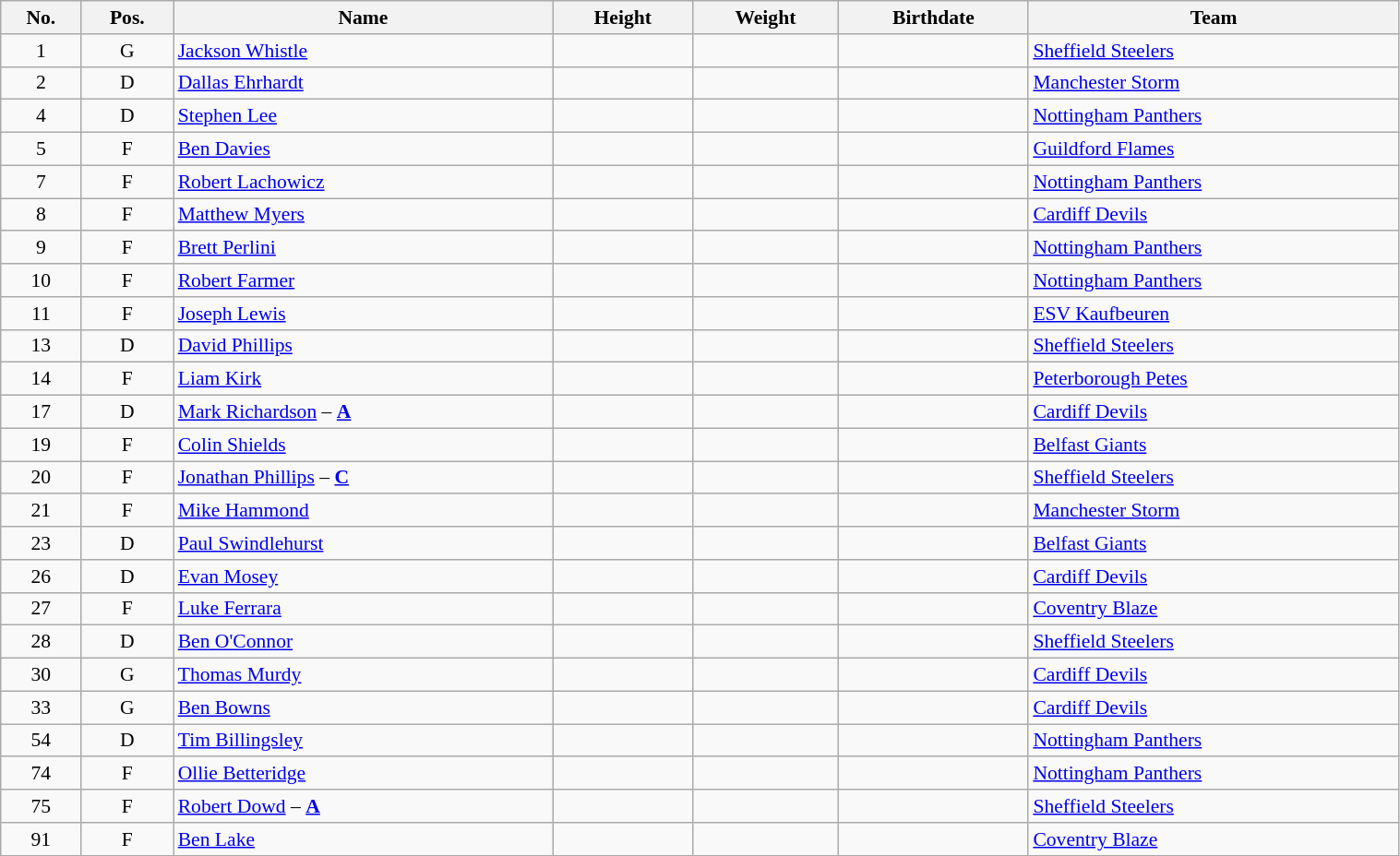<table width="80%" class="wikitable sortable" style="font-size: 90%; text-align: center">
<tr>
<th>No.</th>
<th>Pos.</th>
<th>Name</th>
<th>Height</th>
<th>Weight</th>
<th>Birthdate</th>
<th>Team</th>
</tr>
<tr>
<td>1</td>
<td>G</td>
<td align=left><a href='#'>Jackson Whistle</a></td>
<td></td>
<td></td>
<td></td>
<td style="text-align:left;"> <a href='#'>Sheffield Steelers</a></td>
</tr>
<tr>
<td>2</td>
<td>D</td>
<td align=left><a href='#'>Dallas Ehrhardt</a></td>
<td></td>
<td></td>
<td></td>
<td style="text-align:left;"> <a href='#'>Manchester Storm</a></td>
</tr>
<tr>
<td>4</td>
<td>D</td>
<td align=left><a href='#'>Stephen Lee</a></td>
<td></td>
<td></td>
<td></td>
<td style="text-align:left;"> <a href='#'>Nottingham Panthers</a></td>
</tr>
<tr>
<td>5</td>
<td>F</td>
<td align=left><a href='#'>Ben Davies</a></td>
<td></td>
<td></td>
<td></td>
<td style="text-align:left;"> <a href='#'>Guildford Flames</a></td>
</tr>
<tr>
<td>7</td>
<td>F</td>
<td align=left><a href='#'>Robert Lachowicz</a></td>
<td></td>
<td></td>
<td></td>
<td style="text-align:left;"> <a href='#'>Nottingham Panthers</a></td>
</tr>
<tr>
<td>8</td>
<td>F</td>
<td align=left><a href='#'>Matthew Myers</a></td>
<td></td>
<td></td>
<td></td>
<td style="text-align:left;"> <a href='#'>Cardiff Devils</a></td>
</tr>
<tr>
<td>9</td>
<td>F</td>
<td align=left><a href='#'>Brett Perlini</a></td>
<td></td>
<td></td>
<td></td>
<td style="text-align:left;"> <a href='#'>Nottingham Panthers</a></td>
</tr>
<tr>
<td>10</td>
<td>F</td>
<td align=left><a href='#'>Robert Farmer</a></td>
<td></td>
<td></td>
<td></td>
<td style="text-align:left;"> <a href='#'>Nottingham Panthers</a></td>
</tr>
<tr>
<td>11</td>
<td>F</td>
<td align=left><a href='#'>Joseph Lewis</a></td>
<td></td>
<td></td>
<td></td>
<td style="text-align:left;"> <a href='#'>ESV Kaufbeuren</a></td>
</tr>
<tr>
<td>13</td>
<td>D</td>
<td align=left><a href='#'>David Phillips</a></td>
<td></td>
<td></td>
<td></td>
<td style="text-align:left;"> <a href='#'>Sheffield Steelers</a></td>
</tr>
<tr>
<td>14</td>
<td>F</td>
<td align=left><a href='#'>Liam Kirk</a></td>
<td></td>
<td></td>
<td></td>
<td style="text-align:left;"> <a href='#'>Peterborough Petes</a></td>
</tr>
<tr>
<td>17</td>
<td>D</td>
<td align=left><a href='#'>Mark Richardson</a> – <strong><a href='#'>A</a></strong></td>
<td></td>
<td></td>
<td></td>
<td style="text-align:left;"> <a href='#'>Cardiff Devils</a></td>
</tr>
<tr>
<td>19</td>
<td>F</td>
<td align=left><a href='#'>Colin Shields</a></td>
<td></td>
<td></td>
<td></td>
<td style="text-align:left;"> <a href='#'>Belfast Giants</a></td>
</tr>
<tr>
<td>20</td>
<td>F</td>
<td align=left><a href='#'>Jonathan Phillips</a> – <strong><a href='#'>C</a></strong></td>
<td></td>
<td></td>
<td></td>
<td style="text-align:left;"> <a href='#'>Sheffield Steelers</a></td>
</tr>
<tr>
<td>21</td>
<td>F</td>
<td align=left><a href='#'>Mike Hammond</a></td>
<td></td>
<td></td>
<td></td>
<td style="text-align:left;"> <a href='#'>Manchester Storm</a></td>
</tr>
<tr>
<td>23</td>
<td>D</td>
<td align=left><a href='#'>Paul Swindlehurst</a></td>
<td></td>
<td></td>
<td></td>
<td style="text-align:left;"> <a href='#'>Belfast Giants</a></td>
</tr>
<tr>
<td>26</td>
<td>D</td>
<td align=left><a href='#'>Evan Mosey</a></td>
<td></td>
<td></td>
<td></td>
<td style="text-align:left;"> <a href='#'>Cardiff Devils</a></td>
</tr>
<tr>
<td>27</td>
<td>F</td>
<td align=left><a href='#'>Luke Ferrara</a></td>
<td></td>
<td></td>
<td></td>
<td style="text-align:left;"> <a href='#'>Coventry Blaze</a></td>
</tr>
<tr>
<td>28</td>
<td>D</td>
<td align=left><a href='#'>Ben O'Connor</a></td>
<td></td>
<td></td>
<td></td>
<td style="text-align:left;"> <a href='#'>Sheffield Steelers</a></td>
</tr>
<tr>
<td>30</td>
<td>G</td>
<td align=left><a href='#'>Thomas Murdy</a></td>
<td></td>
<td></td>
<td></td>
<td style="text-align:left;"> <a href='#'>Cardiff Devils</a></td>
</tr>
<tr>
<td>33</td>
<td>G</td>
<td align=left><a href='#'>Ben Bowns</a></td>
<td></td>
<td></td>
<td></td>
<td style="text-align:left;"> <a href='#'>Cardiff Devils</a></td>
</tr>
<tr>
<td>54</td>
<td>D</td>
<td align=left><a href='#'>Tim Billingsley</a></td>
<td></td>
<td></td>
<td></td>
<td style="text-align:left;"> <a href='#'>Nottingham Panthers</a></td>
</tr>
<tr>
<td>74</td>
<td>F</td>
<td align=left><a href='#'>Ollie Betteridge</a></td>
<td></td>
<td></td>
<td></td>
<td style="text-align:left;"> <a href='#'>Nottingham Panthers</a></td>
</tr>
<tr>
<td>75</td>
<td>F</td>
<td align=left><a href='#'>Robert Dowd</a> – <strong><a href='#'>A</a></strong></td>
<td></td>
<td></td>
<td></td>
<td style="text-align:left;"> <a href='#'>Sheffield Steelers</a></td>
</tr>
<tr>
<td>91</td>
<td>F</td>
<td align=left><a href='#'>Ben Lake</a></td>
<td></td>
<td></td>
<td></td>
<td style="text-align:left;"> <a href='#'>Coventry Blaze</a></td>
</tr>
</table>
